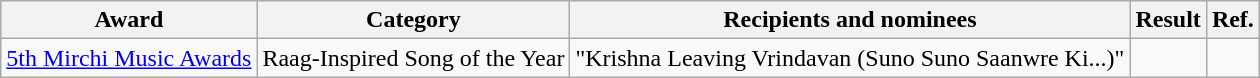<table class="wikitable sortable">
<tr>
<th>Award</th>
<th>Category</th>
<th>Recipients and nominees</th>
<th>Result</th>
<th>Ref.</th>
</tr>
<tr>
<td><a href='#'>5th Mirchi Music Awards</a></td>
<td>Raag-Inspired Song of the Year</td>
<td>"Krishna Leaving Vrindavan (Suno Suno Saanwre Ki...)"</td>
<td></td>
<td></td>
</tr>
</table>
